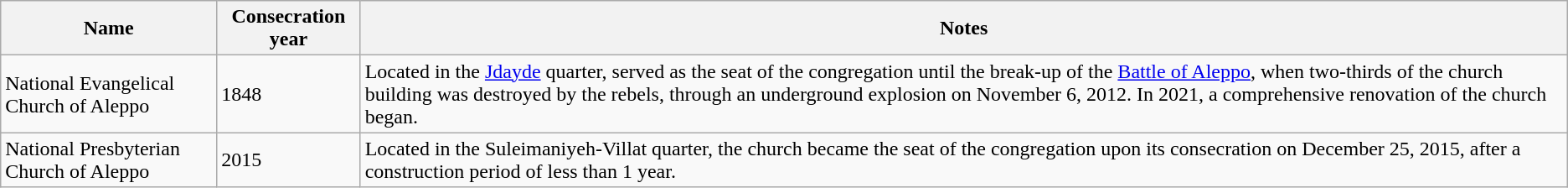<table class="wikitable">
<tr>
<th>Name</th>
<th>Consecration year</th>
<th>Notes</th>
</tr>
<tr>
<td>National Evangelical Church of Aleppo</td>
<td>1848</td>
<td>Located in the <a href='#'>Jdayde</a> quarter, served as the seat of the congregation until the break-up of the <a href='#'>Battle of Aleppo</a>, when two-thirds of the church building was destroyed by the rebels, through an underground explosion on November 6, 2012. In 2021, a comprehensive renovation of the church began.</td>
</tr>
<tr>
<td>National Presbyterian Church of Aleppo</td>
<td>2015</td>
<td>Located in the Suleimaniyeh-Villat quarter, the church became the seat of the congregation upon its consecration on December 25, 2015, after a construction period of less than 1 year.</td>
</tr>
</table>
